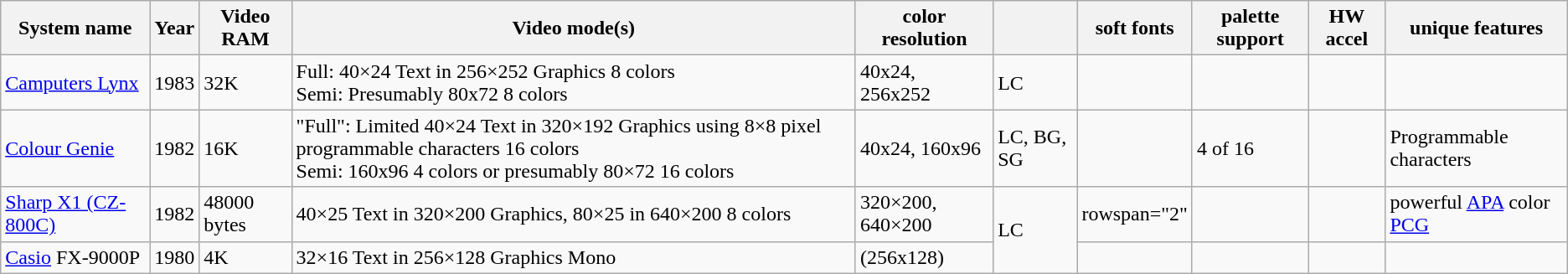<table class="wikitable">
<tr>
<th>System name</th>
<th>Year</th>
<th>Video RAM</th>
<th>Video mode(s)</th>
<th>color resolution</th>
<th></th>
<th>soft fonts</th>
<th>palette support</th>
<th>HW accel</th>
<th>unique features</th>
</tr>
<tr>
<td><a href='#'>Camputers Lynx</a></td>
<td>1983</td>
<td>32K</td>
<td>Full: 40×24 Text in 256×252 Graphics 8 colors<br>Semi: Presumably 80x72 8 colors</td>
<td>40x24, 256x252</td>
<td>LC</td>
<td></td>
<td></td>
<td></td>
<td></td>
</tr>
<tr>
<td><a href='#'>Colour Genie</a></td>
<td>1982</td>
<td>16K</td>
<td>"Full": Limited 40×24 Text in 320×192 Graphics using 8×8 pixel programmable characters 16 colors<br>Semi: 160x96 4 colors or presumably 80×72 16 colors</td>
<td>40x24, 160x96</td>
<td>LC, BG, SG</td>
<td></td>
<td>4 of 16</td>
<td></td>
<td>Programmable characters</td>
</tr>
<tr>
<td><a href='#'>Sharp X1 (CZ-800C)</a></td>
<td>1982</td>
<td>48000 bytes</td>
<td>40×25 Text in 320×200 Graphics, 80×25 in 640×200 8 colors</td>
<td>320×200, 640×200</td>
<td rowspan="2">LC</td>
<td>rowspan="2" </td>
<td></td>
<td></td>
<td>powerful <a href='#'>APA</a> color <a href='#'>PCG</a></td>
</tr>
<tr>
<td><a href='#'>Casio</a> FX-9000P</td>
<td>1980</td>
<td>4K</td>
<td>32×16 Text in 256×128 Graphics Mono</td>
<td>(256x128)</td>
<td></td>
<td></td>
<td></td>
</tr>
</table>
